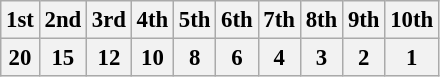<table class="wikitable" style="font-size:95%; text-align:center">
<tr>
<th>1st</th>
<th>2nd</th>
<th>3rd</th>
<th>4th</th>
<th>5th</th>
<th>6th</th>
<th>7th</th>
<th>8th</th>
<th>9th</th>
<th>10th</th>
</tr>
<tr>
<th>20</th>
<th>15</th>
<th>12</th>
<th>10</th>
<th>8</th>
<th>6</th>
<th>4</th>
<th>3</th>
<th>2</th>
<th>1</th>
</tr>
</table>
